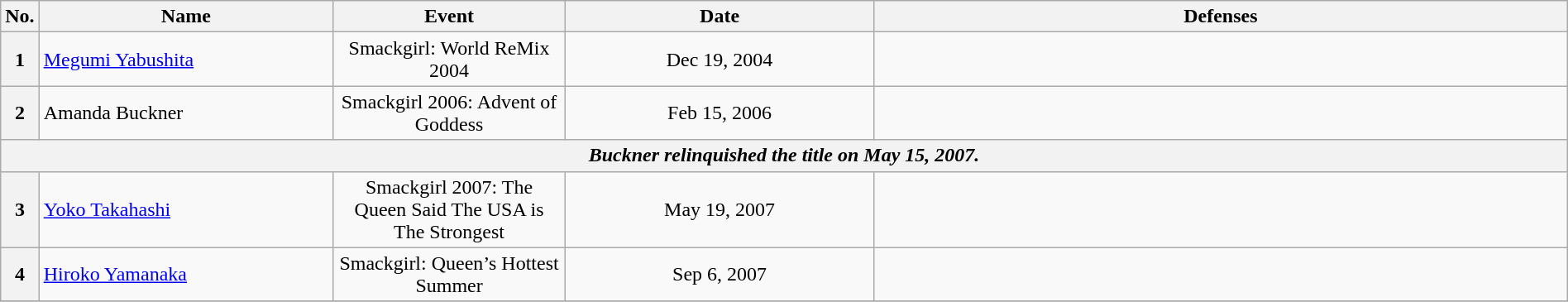<table class="wikitable" width=100%>
<tr>
<th width=1%>No.</th>
<th width=19%>Name</th>
<th width=15%>Event</th>
<th width=20%>Date</th>
<th width=45%>Defenses</th>
</tr>
<tr>
<th>1</th>
<td> <a href='#'>Megumi Yabushita</a> <br></td>
<td align=center>Smackgirl: World ReMix 2004 <br></td>
<td align=center>Dec 19, 2004</td>
<td></td>
</tr>
<tr>
<th>2</th>
<td> Amanda Buckner</td>
<td align=center>Smackgirl 2006: Advent of Goddess <br></td>
<td align=center>Feb 15, 2006</td>
<td></td>
</tr>
<tr>
<th colspan=6 align=center><em>Buckner relinquished the title on May 15, 2007.</em></th>
</tr>
<tr>
<th>3</th>
<td> <a href='#'>Yoko Takahashi</a> <br></td>
<td align=center>Smackgirl 2007: The Queen Said The USA is The Strongest <br></td>
<td align=center>May 19, 2007</td>
<td></td>
</tr>
<tr>
<th>4</th>
<td> <a href='#'>Hiroko Yamanaka</a></td>
<td align=center>Smackgirl: Queen’s Hottest Summer <br></td>
<td align=center>Sep 6, 2007</td>
<td></td>
</tr>
<tr>
</tr>
</table>
